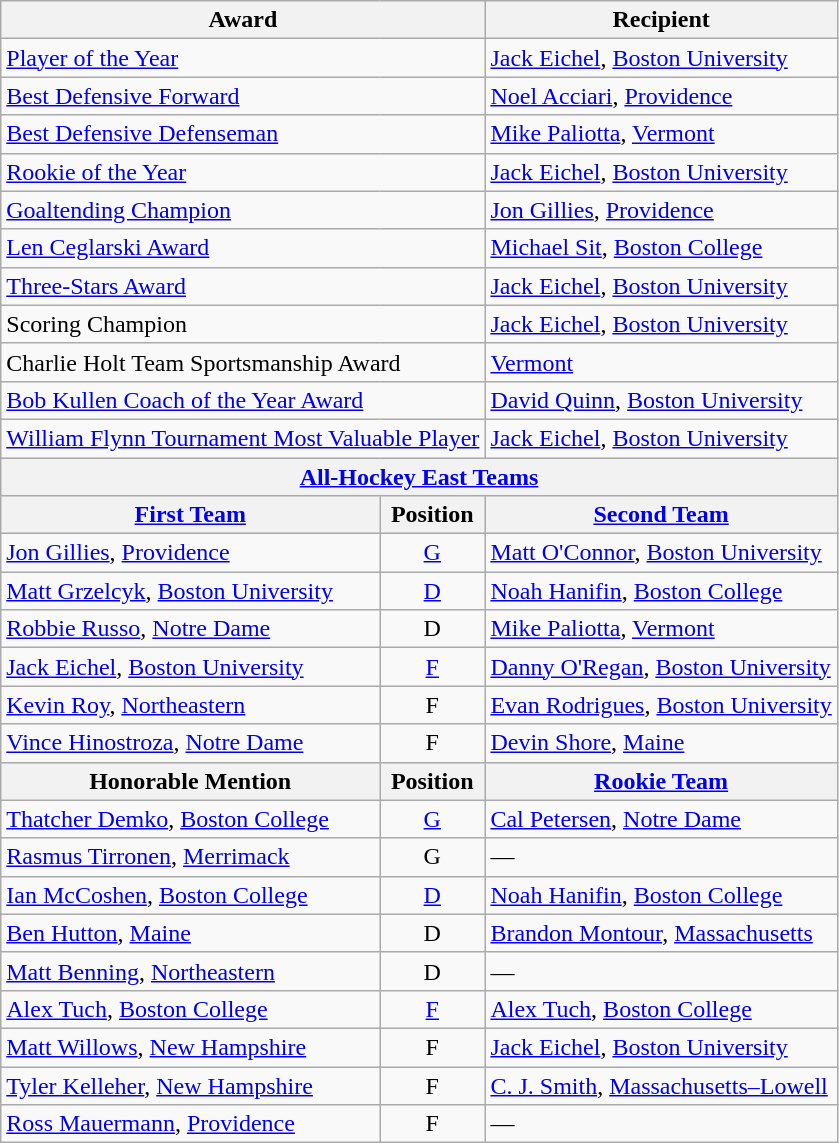<table class="wikitable">
<tr>
<th colspan=2>Award</th>
<th>Recipient</th>
</tr>
<tr>
<td colspan=2><a href='#'>Player of the Year</a></td>
<td><a href='#'>Jack Eichel</a>, <a href='#'>Boston University</a></td>
</tr>
<tr>
<td colspan=2><a href='#'>Best Defensive Forward</a></td>
<td><a href='#'>Noel Acciari</a>, <a href='#'>Providence</a></td>
</tr>
<tr>
<td colspan=2><a href='#'>Best Defensive Defenseman</a></td>
<td><a href='#'>Mike Paliotta</a>, <a href='#'>Vermont</a></td>
</tr>
<tr>
<td colspan=2><a href='#'>Rookie of the Year</a></td>
<td><a href='#'>Jack Eichel</a>, <a href='#'>Boston University</a></td>
</tr>
<tr>
<td colspan=2><a href='#'>Goaltending Champion</a></td>
<td><a href='#'>Jon Gillies</a>, <a href='#'>Providence</a></td>
</tr>
<tr>
<td colspan=2><a href='#'>Len Ceglarski Award</a></td>
<td><a href='#'>Michael Sit</a>, <a href='#'>Boston College</a></td>
</tr>
<tr>
<td colspan=2><a href='#'>Three-Stars Award</a></td>
<td><a href='#'>Jack Eichel</a>, <a href='#'>Boston University</a></td>
</tr>
<tr>
<td colspan=2>Scoring Champion</td>
<td><a href='#'>Jack Eichel</a>, <a href='#'>Boston University</a></td>
</tr>
<tr>
<td colspan=2>Charlie Holt Team Sportsmanship Award</td>
<td><a href='#'>Vermont</a></td>
</tr>
<tr>
<td colspan=2><a href='#'>Bob Kullen Coach of the Year Award</a></td>
<td><a href='#'>David Quinn</a>, <a href='#'>Boston University</a></td>
</tr>
<tr>
<td colspan=2><a href='#'>William Flynn Tournament Most Valuable Player</a></td>
<td><a href='#'>Jack Eichel</a>, <a href='#'>Boston University</a></td>
</tr>
<tr>
<th colspan=3><a href='#'>All-Hockey East Teams</a></th>
</tr>
<tr>
<th><a href='#'>First Team</a></th>
<th>Position</th>
<th><a href='#'>Second Team</a></th>
</tr>
<tr>
<td><a href='#'>Jon Gillies</a>, <a href='#'>Providence</a></td>
<td align=center><a href='#'>G</a></td>
<td><a href='#'>Matt O'Connor</a>, <a href='#'>Boston University</a></td>
</tr>
<tr>
<td><a href='#'>Matt Grzelcyk</a>, <a href='#'>Boston University</a></td>
<td align=center><a href='#'>D</a></td>
<td><a href='#'>Noah Hanifin</a>, <a href='#'>Boston College</a></td>
</tr>
<tr>
<td><a href='#'>Robbie Russo</a>, <a href='#'>Notre Dame</a></td>
<td align=center>D</td>
<td><a href='#'>Mike Paliotta</a>, <a href='#'>Vermont</a></td>
</tr>
<tr>
<td><a href='#'>Jack Eichel</a>, <a href='#'>Boston University</a></td>
<td align=center><a href='#'>F</a></td>
<td><a href='#'>Danny O'Regan</a>, <a href='#'>Boston University</a></td>
</tr>
<tr>
<td><a href='#'>Kevin Roy</a>, <a href='#'>Northeastern</a></td>
<td align=center>F</td>
<td><a href='#'>Evan Rodrigues</a>, <a href='#'>Boston University</a></td>
</tr>
<tr>
<td><a href='#'>Vince Hinostroza</a>, <a href='#'>Notre Dame</a></td>
<td align=center>F</td>
<td><a href='#'>Devin Shore</a>, <a href='#'>Maine</a></td>
</tr>
<tr>
<th>Honorable Mention</th>
<th>Position</th>
<th><a href='#'>Rookie Team</a></th>
</tr>
<tr>
<td><a href='#'>Thatcher Demko</a>, <a href='#'>Boston College</a></td>
<td align=center><a href='#'>G</a></td>
<td><a href='#'>Cal Petersen</a>, <a href='#'>Notre Dame</a></td>
</tr>
<tr>
<td><a href='#'>Rasmus Tirronen</a>, <a href='#'>Merrimack</a></td>
<td align=center>G</td>
<td>—</td>
</tr>
<tr>
<td><a href='#'>Ian McCoshen</a>, <a href='#'>Boston College</a></td>
<td align=center><a href='#'>D</a></td>
<td><a href='#'>Noah Hanifin</a>, <a href='#'>Boston College</a></td>
</tr>
<tr>
<td><a href='#'>Ben Hutton</a>, <a href='#'>Maine</a></td>
<td align=center>D</td>
<td><a href='#'>Brandon Montour</a>, <a href='#'>Massachusetts</a></td>
</tr>
<tr>
<td><a href='#'>Matt Benning</a>, <a href='#'>Northeastern</a></td>
<td align=center>D</td>
<td>—</td>
</tr>
<tr>
<td><a href='#'>Alex Tuch</a>, <a href='#'>Boston College</a></td>
<td align=center><a href='#'>F</a></td>
<td><a href='#'>Alex Tuch</a>, <a href='#'>Boston College</a></td>
</tr>
<tr>
<td><a href='#'>Matt Willows</a>, <a href='#'>New Hampshire</a></td>
<td align=center>F</td>
<td><a href='#'>Jack Eichel</a>, <a href='#'>Boston University</a></td>
</tr>
<tr>
<td><a href='#'>Tyler Kelleher</a>, <a href='#'>New Hampshire</a></td>
<td align=center>F</td>
<td><a href='#'>C. J. Smith</a>, <a href='#'>Massachusetts–Lowell</a></td>
</tr>
<tr>
<td><a href='#'>Ross Mauermann</a>, <a href='#'>Providence</a></td>
<td align=center>F</td>
<td>—</td>
</tr>
</table>
